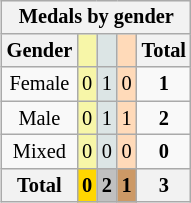<table class=wikitable style=font-size:85%;float:right;text-align:center>
<tr>
<th colspan=5>Medals by gender</th>
</tr>
<tr>
<th>Gender</th>
<td bgcolor=F7F6A8></td>
<td bgcolor=DCE5E5></td>
<td bgcolor=FFDAB9></td>
<th>Total</th>
</tr>
<tr>
<td>Female</td>
<td bgcolor=F7F6A8>0</td>
<td bgcolor=DCE5E5>1</td>
<td bgcolor=FFDAB9>0</td>
<td><strong>1</strong></td>
</tr>
<tr>
<td>Male</td>
<td bgcolor=F7F6A8>0</td>
<td bgcolor=DCE5E5>1</td>
<td bgcolor=FFDAB9>1</td>
<td><strong>2</strong></td>
</tr>
<tr>
<td>Mixed</td>
<td bgcolor=F7F6A8>0</td>
<td bgcolor=DCE5E5>0</td>
<td bgcolor=FFDAB9>0</td>
<td><strong>0</strong></td>
</tr>
<tr>
<th>Total</th>
<th style=background:gold>0</th>
<th style=background:silver>2</th>
<th style=background:#c96>1</th>
<th>3</th>
</tr>
</table>
